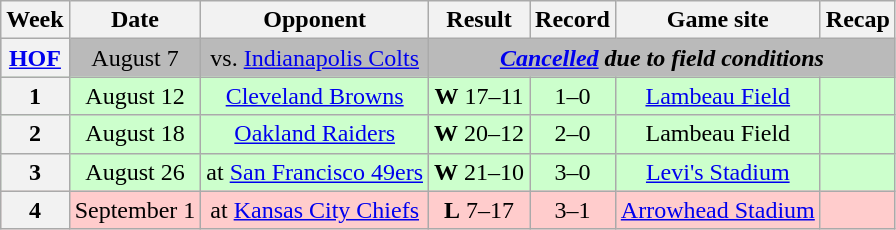<table class="wikitable" style="text-align:center">
<tr>
<th>Week</th>
<th>Date</th>
<th>Opponent</th>
<th>Result</th>
<th>Record</th>
<th>Game site</th>
<th>Recap</th>
</tr>
<tr style="background:#bababa">
<th><a href='#'>HOF</a></th>
<td>August 7</td>
<td>vs. <a href='#'>Indianapolis Colts</a></td>
<td colspan="5"><strong><em><a href='#'>Cancelled</a> due to field conditions</em></strong></td>
</tr>
<tr bgcolor=ccffcc>
<th>1</th>
<td>August 12</td>
<td><a href='#'>Cleveland Browns</a></td>
<td><strong>W</strong> 17–11</td>
<td>1–0</td>
<td><a href='#'>Lambeau Field</a></td>
<td></td>
</tr>
<tr bgcolor=ccffcc>
<th>2</th>
<td>August 18</td>
<td><a href='#'>Oakland Raiders</a></td>
<td><strong>W</strong> 20–12</td>
<td>2–0</td>
<td>Lambeau Field</td>
<td></td>
</tr>
<tr bgcolor=ccffcc>
<th>3</th>
<td>August 26</td>
<td>at <a href='#'>San Francisco 49ers</a></td>
<td><strong>W</strong> 21–10</td>
<td>3–0</td>
<td><a href='#'>Levi's Stadium</a></td>
<td></td>
</tr>
<tr bgcolor=ffcccc>
<th>4</th>
<td>September 1</td>
<td>at <a href='#'>Kansas City Chiefs</a></td>
<td><strong>L</strong> 7–17</td>
<td>3–1</td>
<td><a href='#'>Arrowhead Stadium</a></td>
<td></td>
</tr>
</table>
